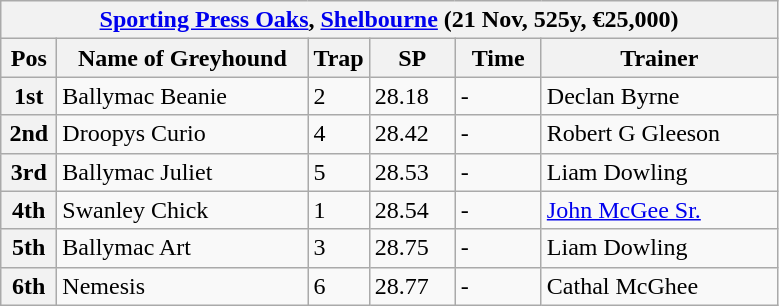<table class="wikitable">
<tr>
<th colspan="6"><a href='#'>Sporting Press Oaks</a>, <a href='#'>Shelbourne</a> (21 Nov, 525y, €25,000)</th>
</tr>
<tr>
<th width=30>Pos</th>
<th width=160>Name of Greyhound</th>
<th width=30>Trap</th>
<th width=50>SP</th>
<th width=50>Time</th>
<th width=150>Trainer</th>
</tr>
<tr>
<th>1st</th>
<td>Ballymac Beanie</td>
<td>2</td>
<td>28.18</td>
<td>-</td>
<td>Declan Byrne</td>
</tr>
<tr>
<th>2nd</th>
<td>Droopys Curio</td>
<td>4</td>
<td>28.42</td>
<td>-</td>
<td>Robert G Gleeson</td>
</tr>
<tr>
<th>3rd</th>
<td>Ballymac Juliet</td>
<td>5</td>
<td>28.53</td>
<td>-</td>
<td>Liam Dowling</td>
</tr>
<tr>
<th>4th</th>
<td>Swanley Chick</td>
<td>1</td>
<td>28.54</td>
<td>-</td>
<td><a href='#'>John McGee Sr.</a></td>
</tr>
<tr>
<th>5th</th>
<td>Ballymac Art</td>
<td>3</td>
<td>28.75</td>
<td>-</td>
<td>Liam Dowling</td>
</tr>
<tr>
<th>6th</th>
<td>Nemesis</td>
<td>6</td>
<td>28.77</td>
<td>-</td>
<td>Cathal McGhee</td>
</tr>
</table>
